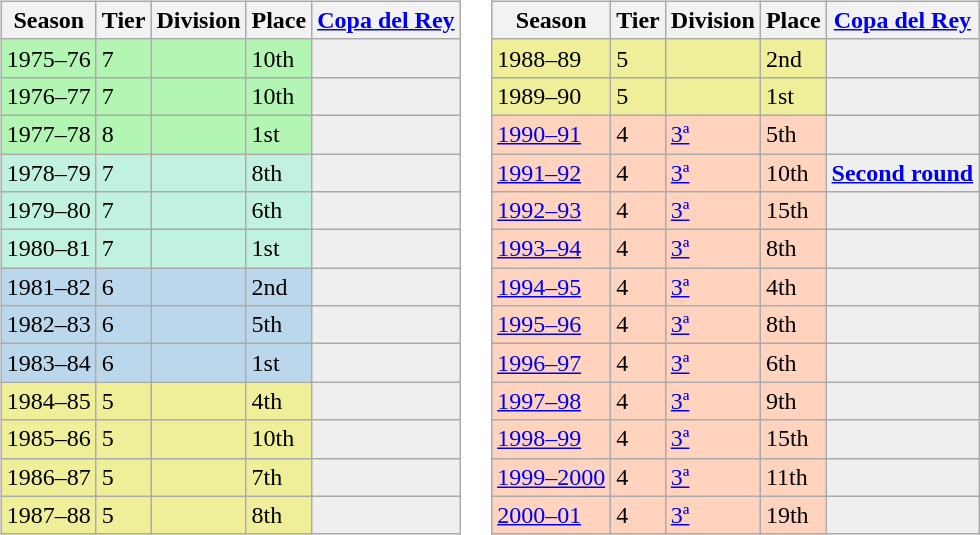<table>
<tr>
<td valign="top" width=0%><br><table class="wikitable">
<tr style="background:#f0f6fa;">
<th>Season</th>
<th>Tier</th>
<th>Division</th>
<th>Place</th>
<th><a href='#'>Copa del Rey</a></th>
</tr>
<tr>
<td style="background:#B3F5B3;">1975–76</td>
<td style="background:#B3F5B3;">7</td>
<td style="background:#B3F5B3;"></td>
<td style="background:#B3F5B3;">10th</td>
<th style="background:#efefef;"></th>
</tr>
<tr>
<td style="background:#B3F5B3;">1976–77</td>
<td style="background:#B3F5B3;">7</td>
<td style="background:#B3F5B3;"></td>
<td style="background:#B3F5B3;">10th</td>
<th style="background:#efefef;"></th>
</tr>
<tr>
<td style="background:#B3F5B3;">1977–78</td>
<td style="background:#B3F5B3;">8</td>
<td style="background:#B3F5B3;"></td>
<td style="background:#B3F5B3;">1st</td>
<th style="background:#efefef;"></th>
</tr>
<tr>
<td style="background:#C0F2DF;">1978–79</td>
<td style="background:#C0F2DF;">7</td>
<td style="background:#C0F2DF;"></td>
<td style="background:#C0F2DF;">8th</td>
<th style="background:#efefef;"></th>
</tr>
<tr>
<td style="background:#C0F2DF;">1979–80</td>
<td style="background:#C0F2DF;">7</td>
<td style="background:#C0F2DF;"></td>
<td style="background:#C0F2DF;">6th</td>
<th style="background:#efefef;"></th>
</tr>
<tr>
<td style="background:#C0F2DF;">1980–81</td>
<td style="background:#C0F2DF;">7</td>
<td style="background:#C0F2DF;"></td>
<td style="background:#C0F2DF;">1st</td>
<th style="background:#efefef;"></th>
</tr>
<tr>
<td style="background:#BBD7EC;">1981–82</td>
<td style="background:#BBD7EC;">6</td>
<td style="background:#BBD7EC;"></td>
<td style="background:#BBD7EC;">2nd</td>
<th style="background:#efefef;"></th>
</tr>
<tr>
<td style="background:#BBD7EC;">1982–83</td>
<td style="background:#BBD7EC;">6</td>
<td style="background:#BBD7EC;"></td>
<td style="background:#BBD7EC;">5th</td>
<th style="background:#efefef;"></th>
</tr>
<tr>
<td style="background:#BBD7EC;">1983–84</td>
<td style="background:#BBD7EC;">6</td>
<td style="background:#BBD7EC;"></td>
<td style="background:#BBD7EC;">1st</td>
<th style="background:#efefef;"></th>
</tr>
<tr>
<td style="background:#EFEF99;">1984–85</td>
<td style="background:#EFEF99;">5</td>
<td style="background:#EFEF99;"></td>
<td style="background:#EFEF99;">4th</td>
<th style="background:#efefef;"></th>
</tr>
<tr>
<td style="background:#EFEF99;">1985–86</td>
<td style="background:#EFEF99;">5</td>
<td style="background:#EFEF99;"></td>
<td style="background:#EFEF99;">10th</td>
<th style="background:#efefef;"></th>
</tr>
<tr>
<td style="background:#EFEF99;">1986–87</td>
<td style="background:#EFEF99;">5</td>
<td style="background:#EFEF99;"></td>
<td style="background:#EFEF99;">7th</td>
<th style="background:#efefef;"></th>
</tr>
<tr>
<td style="background:#EFEF99;">1987–88</td>
<td style="background:#EFEF99;">5</td>
<td style="background:#EFEF99;"></td>
<td style="background:#EFEF99;">8th</td>
<th style="background:#efefef;"></th>
</tr>
</table>
</td>
<td valign="top" width=0%><br><table class="wikitable">
<tr style="background:#f0f6fa;">
<th>Season</th>
<th>Tier</th>
<th>Division</th>
<th>Place</th>
<th><a href='#'>Copa del Rey</a></th>
</tr>
<tr>
<td style="background:#EFEF99;">1988–89</td>
<td style="background:#EFEF99;">5</td>
<td style="background:#EFEF99;"></td>
<td style="background:#EFEF99;">2nd</td>
<th style="background:#efefef;"></th>
</tr>
<tr>
<td style="background:#EFEF99;">1989–90</td>
<td style="background:#EFEF99;">5</td>
<td style="background:#EFEF99;"></td>
<td style="background:#EFEF99;">1st</td>
<th style="background:#efefef;"></th>
</tr>
<tr>
<td style="background:#FFD3BD;"><a href='#'>1990–91</a></td>
<td style="background:#FFD3BD;">4</td>
<td style="background:#FFD3BD;"><a href='#'>3ª</a></td>
<td style="background:#FFD3BD;">5th</td>
<th style="background:#efefef;"></th>
</tr>
<tr>
<td style="background:#FFD3BD;"><a href='#'>1991–92</a></td>
<td style="background:#FFD3BD;">4</td>
<td style="background:#FFD3BD;"><a href='#'>3ª</a></td>
<td style="background:#FFD3BD;">10th</td>
<th style="background:#efefef;"><a href='#'>Second round</a></th>
</tr>
<tr>
<td style="background:#FFD3BD;"><a href='#'>1992–93</a></td>
<td style="background:#FFD3BD;">4</td>
<td style="background:#FFD3BD;"><a href='#'>3ª</a></td>
<td style="background:#FFD3BD;">15th</td>
<th style="background:#efefef;"></th>
</tr>
<tr>
<td style="background:#FFD3BD;"><a href='#'>1993–94</a></td>
<td style="background:#FFD3BD;">4</td>
<td style="background:#FFD3BD;"><a href='#'>3ª</a></td>
<td style="background:#FFD3BD;">8th</td>
<th style="background:#efefef;"></th>
</tr>
<tr>
<td style="background:#FFD3BD;"><a href='#'>1994–95</a></td>
<td style="background:#FFD3BD;">4</td>
<td style="background:#FFD3BD;"><a href='#'>3ª</a></td>
<td style="background:#FFD3BD;">4th</td>
<th style="background:#efefef;"></th>
</tr>
<tr>
<td style="background:#FFD3BD;"><a href='#'>1995–96</a></td>
<td style="background:#FFD3BD;">4</td>
<td style="background:#FFD3BD;"><a href='#'>3ª</a></td>
<td style="background:#FFD3BD;">8th</td>
<th style="background:#efefef;"></th>
</tr>
<tr>
<td style="background:#FFD3BD;"><a href='#'>1996–97</a></td>
<td style="background:#FFD3BD;">4</td>
<td style="background:#FFD3BD;"><a href='#'>3ª</a></td>
<td style="background:#FFD3BD;">6th</td>
<th style="background:#efefef;"></th>
</tr>
<tr>
<td style="background:#FFD3BD;"><a href='#'>1997–98</a></td>
<td style="background:#FFD3BD;">4</td>
<td style="background:#FFD3BD;"><a href='#'>3ª</a></td>
<td style="background:#FFD3BD;">9th</td>
<th style="background:#efefef;"></th>
</tr>
<tr>
<td style="background:#FFD3BD;"><a href='#'>1998–99</a></td>
<td style="background:#FFD3BD;">4</td>
<td style="background:#FFD3BD;"><a href='#'>3ª</a></td>
<td style="background:#FFD3BD;">15th</td>
<th style="background:#efefef;"></th>
</tr>
<tr>
<td style="background:#FFD3BD;"><a href='#'>1999–2000</a></td>
<td style="background:#FFD3BD;">4</td>
<td style="background:#FFD3BD;"><a href='#'>3ª</a></td>
<td style="background:#FFD3BD;">11th</td>
<th style="background:#efefef;"></th>
</tr>
<tr>
<td style="background:#FFD3BD;"><a href='#'>2000–01</a></td>
<td style="background:#FFD3BD;">4</td>
<td style="background:#FFD3BD;"><a href='#'>3ª</a></td>
<td style="background:#FFD3BD;">19th</td>
<th style="background:#efefef;"></th>
</tr>
</table>
</td>
</tr>
</table>
